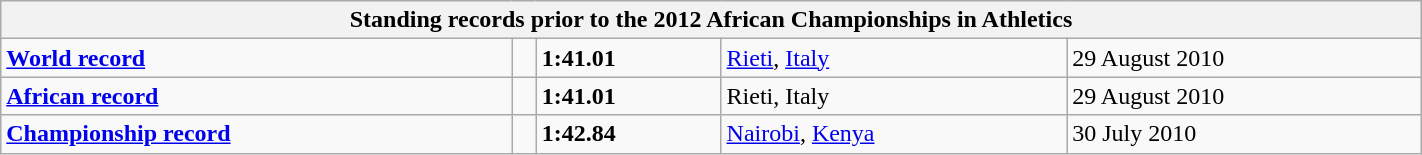<table class="wikitable" width=75%>
<tr>
<th colspan="5">Standing records prior to the 2012 African Championships in Athletics</th>
</tr>
<tr>
<td><strong><a href='#'>World record</a></strong></td>
<td></td>
<td><strong>1:41.01</strong></td>
<td><a href='#'>Rieti</a>, <a href='#'>Italy</a></td>
<td>29 August 2010</td>
</tr>
<tr>
<td><strong><a href='#'>African record</a></strong></td>
<td></td>
<td><strong>1:41.01</strong></td>
<td>Rieti, Italy</td>
<td>29 August 2010</td>
</tr>
<tr>
<td><strong><a href='#'>Championship record</a></strong></td>
<td></td>
<td><strong>1:42.84</strong></td>
<td><a href='#'>Nairobi</a>, <a href='#'>Kenya</a></td>
<td>30 July 2010</td>
</tr>
</table>
